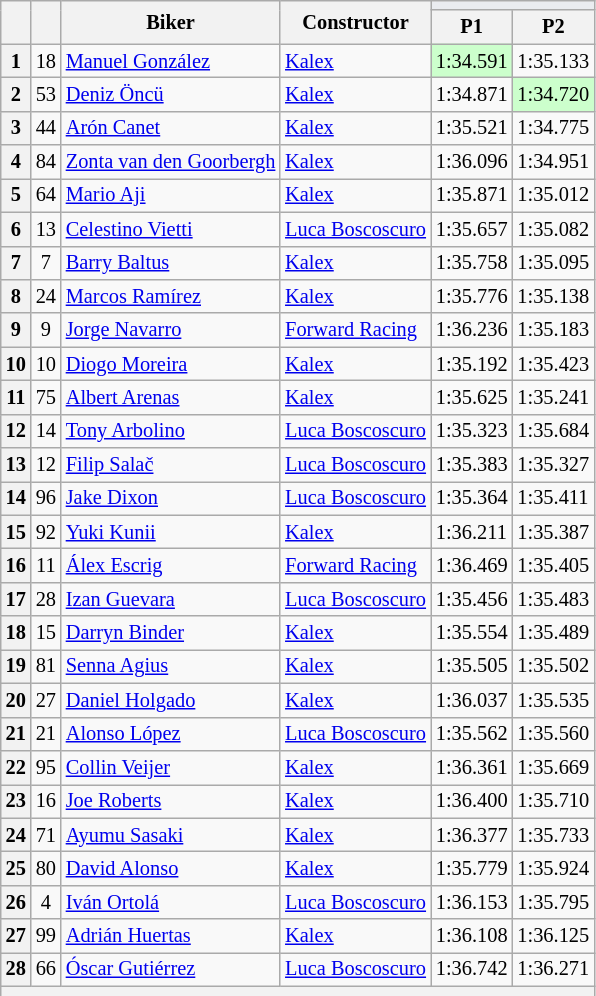<table class="wikitable sortable" style="font-size: 85%;">
<tr>
<th rowspan="2"></th>
<th rowspan="2"></th>
<th rowspan="2">Biker</th>
<th rowspan="2">Constructor</th>
<th colspan="3" style="background:#eaecf0; text-align:center;"></th>
</tr>
<tr>
<th scope="col">P1</th>
<th scope="col">P2</th>
</tr>
<tr>
<th scope="row">1</th>
<td align="center">18</td>
<td> <a href='#'>Manuel González</a></td>
<td><a href='#'>Kalex</a></td>
<td style="background:#ccffcc;">1:34.591</td>
<td>1:35.133</td>
</tr>
<tr>
<th scope="row">2</th>
<td align="center">53</td>
<td> <a href='#'>Deniz Öncü</a></td>
<td><a href='#'>Kalex</a></td>
<td>1:34.871</td>
<td style="background:#ccffcc;">1:34.720</td>
</tr>
<tr>
<th scope="row">3</th>
<td align="center">44</td>
<td> <a href='#'>Arón Canet</a></td>
<td><a href='#'>Kalex</a></td>
<td>1:35.521</td>
<td>1:34.775</td>
</tr>
<tr>
<th scope="row">4</th>
<td align="center">84</td>
<td> <a href='#'>Zonta van den Goorbergh</a></td>
<td><a href='#'>Kalex</a></td>
<td>1:36.096</td>
<td>1:34.951</td>
</tr>
<tr>
<th scope="row">5</th>
<td align="center">64</td>
<td> <a href='#'>Mario Aji</a></td>
<td><a href='#'>Kalex</a></td>
<td>1:35.871</td>
<td>1:35.012</td>
</tr>
<tr>
<th scope="row">6</th>
<td align="center">13</td>
<td> <a href='#'>Celestino Vietti</a></td>
<td><a href='#'>Luca Boscoscuro</a></td>
<td>1:35.657</td>
<td>1:35.082</td>
</tr>
<tr>
<th scope="row">7</th>
<td align="center">7</td>
<td> <a href='#'>Barry Baltus</a></td>
<td><a href='#'>Kalex</a></td>
<td>1:35.758</td>
<td>1:35.095</td>
</tr>
<tr>
<th scope="row">8</th>
<td align="center">24</td>
<td> <a href='#'>Marcos Ramírez</a></td>
<td><a href='#'>Kalex</a></td>
<td>1:35.776</td>
<td>1:35.138</td>
</tr>
<tr>
<th scope="row">9</th>
<td align="center">9</td>
<td> <a href='#'>Jorge Navarro</a></td>
<td><a href='#'>Forward Racing</a></td>
<td>1:36.236</td>
<td>1:35.183</td>
</tr>
<tr>
<th scope="row">10</th>
<td align="center">10</td>
<td> <a href='#'>Diogo Moreira</a></td>
<td><a href='#'>Kalex</a></td>
<td>1:35.192</td>
<td>1:35.423</td>
</tr>
<tr>
<th scope="row">11</th>
<td align="center">75</td>
<td> <a href='#'>Albert Arenas</a></td>
<td><a href='#'>Kalex</a></td>
<td>1:35.625</td>
<td>1:35.241</td>
</tr>
<tr>
<th scope="row">12</th>
<td align="center">14</td>
<td> <a href='#'>Tony Arbolino</a></td>
<td><a href='#'>Luca Boscoscuro</a></td>
<td>1:35.323</td>
<td>1:35.684</td>
</tr>
<tr>
<th scope="row">13</th>
<td align="center">12</td>
<td> <a href='#'>Filip Salač</a></td>
<td><a href='#'>Luca Boscoscuro</a></td>
<td>1:35.383</td>
<td>1:35.327</td>
</tr>
<tr>
<th scope="row">14</th>
<td align="center">96</td>
<td> <a href='#'>Jake Dixon</a></td>
<td><a href='#'>Luca Boscoscuro</a></td>
<td>1:35.364</td>
<td>1:35.411</td>
</tr>
<tr>
<th scope="row">15</th>
<td align="center">92</td>
<td> <a href='#'>Yuki Kunii</a></td>
<td><a href='#'>Kalex</a></td>
<td>1:36.211</td>
<td>1:35.387</td>
</tr>
<tr>
<th scope="row">16</th>
<td align="center">11</td>
<td> <a href='#'>Álex Escrig</a></td>
<td><a href='#'>Forward Racing</a></td>
<td>1:36.469</td>
<td>1:35.405</td>
</tr>
<tr>
<th scope="row">17</th>
<td align="center">28</td>
<td> <a href='#'>Izan Guevara</a></td>
<td><a href='#'>Luca Boscoscuro</a></td>
<td>1:35.456</td>
<td>1:35.483</td>
</tr>
<tr>
<th scope="row">18</th>
<td align="center">15</td>
<td> <a href='#'>Darryn Binder</a></td>
<td><a href='#'>Kalex</a></td>
<td>1:35.554</td>
<td>1:35.489</td>
</tr>
<tr>
<th scope="row">19</th>
<td align="center">81</td>
<td> <a href='#'>Senna Agius</a></td>
<td><a href='#'>Kalex</a></td>
<td>1:35.505</td>
<td>1:35.502</td>
</tr>
<tr>
<th scope="row">20</th>
<td align="center">27</td>
<td> <a href='#'>Daniel Holgado</a></td>
<td><a href='#'>Kalex</a></td>
<td>1:36.037</td>
<td>1:35.535</td>
</tr>
<tr>
<th scope="row">21</th>
<td align="center">21</td>
<td> <a href='#'>Alonso López</a></td>
<td><a href='#'>Luca Boscoscuro</a></td>
<td>1:35.562</td>
<td>1:35.560</td>
</tr>
<tr>
<th scope="row">22</th>
<td align="center">95</td>
<td> <a href='#'>Collin Veijer</a></td>
<td><a href='#'>Kalex</a></td>
<td>1:36.361</td>
<td>1:35.669</td>
</tr>
<tr>
<th scope="row">23</th>
<td align="center">16</td>
<td> <a href='#'>Joe Roberts</a></td>
<td><a href='#'>Kalex</a></td>
<td>1:36.400</td>
<td>1:35.710</td>
</tr>
<tr>
<th scope="row">24</th>
<td align="center">71</td>
<td> <a href='#'>Ayumu Sasaki</a></td>
<td><a href='#'>Kalex</a></td>
<td>1:36.377</td>
<td>1:35.733</td>
</tr>
<tr>
<th scope="row">25</th>
<td align="center">80</td>
<td> <a href='#'>David Alonso</a></td>
<td><a href='#'>Kalex</a></td>
<td>1:35.779</td>
<td>1:35.924</td>
</tr>
<tr>
<th scope="row">26</th>
<td align="center">4</td>
<td> <a href='#'>Iván Ortolá</a></td>
<td><a href='#'>Luca Boscoscuro</a></td>
<td>1:36.153</td>
<td>1:35.795</td>
</tr>
<tr>
<th scope="row">27</th>
<td align="center">99</td>
<td> <a href='#'>Adrián Huertas</a></td>
<td><a href='#'>Kalex</a></td>
<td>1:36.108</td>
<td>1:36.125</td>
</tr>
<tr>
<th scope="row">28</th>
<td align="center">66</td>
<td> <a href='#'>Óscar Gutiérrez</a></td>
<td><a href='#'>Luca Boscoscuro</a></td>
<td>1:36.742</td>
<td>1:36.271</td>
</tr>
<tr>
<th colspan="7"></th>
</tr>
</table>
